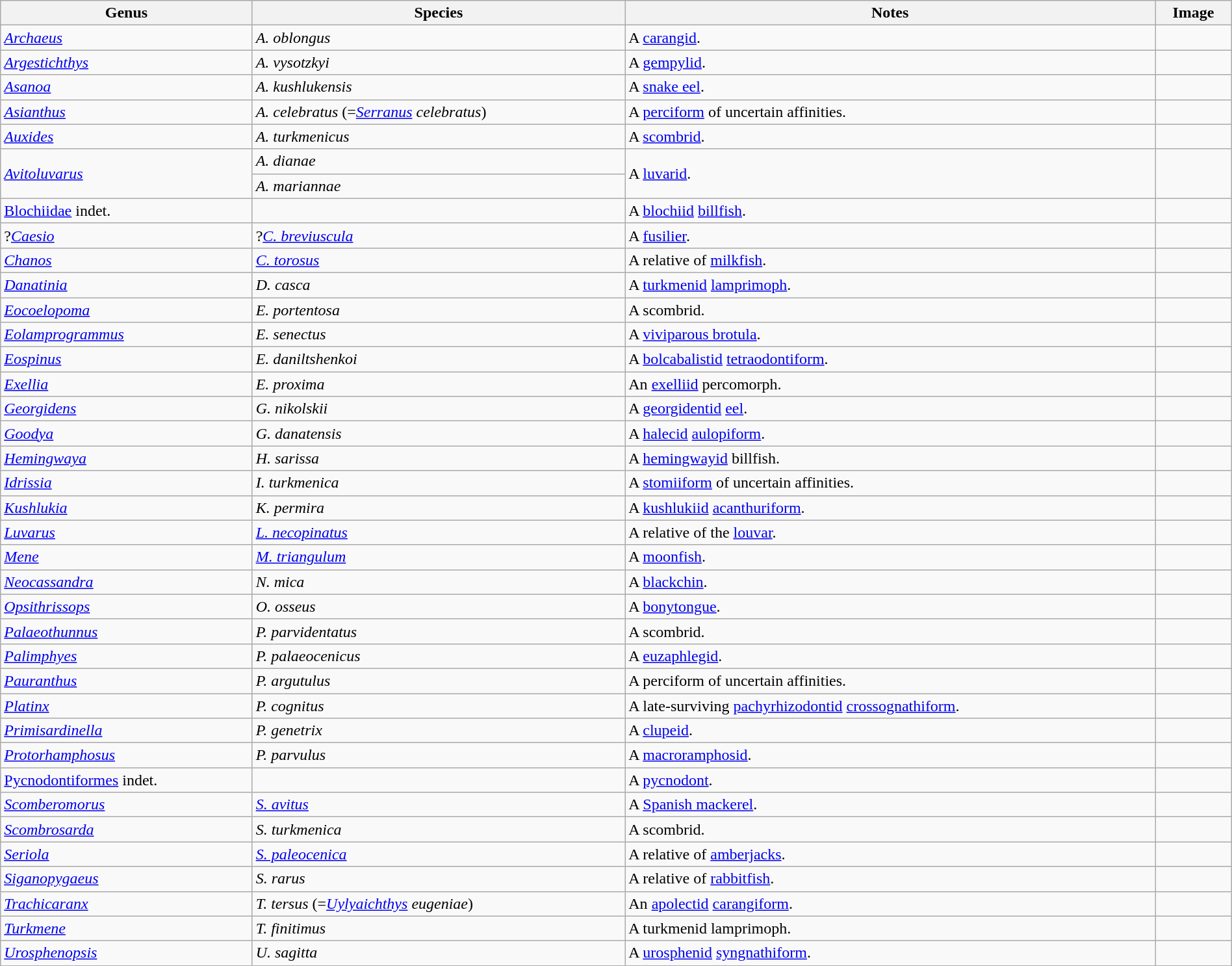<table class="wikitable" style="margin:auto;width:100%;">
<tr>
<th>Genus</th>
<th>Species</th>
<th>Notes</th>
<th>Image</th>
</tr>
<tr>
<td><em><a href='#'>Archaeus</a></em></td>
<td><em>A. oblongus</em></td>
<td>A <a href='#'>carangid</a>.</td>
<td></td>
</tr>
<tr>
<td><em><a href='#'>Argestichthys</a></em></td>
<td><em>A. vysotzkyi</em></td>
<td>A <a href='#'>gempylid</a>.</td>
<td></td>
</tr>
<tr>
<td><em><a href='#'>Asanoa</a></em></td>
<td><em>A. kushlukensis</em></td>
<td>A <a href='#'>snake eel</a>.</td>
<td></td>
</tr>
<tr>
<td><em><a href='#'>Asianthus</a></em></td>
<td><em>A. celebratus</em> (=<em><a href='#'>Serranus</a> celebratus</em>)</td>
<td>A <a href='#'>perciform</a> of uncertain affinities.</td>
<td></td>
</tr>
<tr>
<td><em><a href='#'>Auxides</a></em></td>
<td><em>A. turkmenicus</em></td>
<td>A <a href='#'>scombrid</a>.</td>
<td></td>
</tr>
<tr>
<td rowspan="2"><em><a href='#'>Avitoluvarus</a></em></td>
<td><em>A. dianae</em></td>
<td rowspan="2">A <a href='#'>luvarid</a>.</td>
<td rowspan="2"></td>
</tr>
<tr>
<td><em>A. mariannae</em></td>
</tr>
<tr>
<td><a href='#'>Blochiidae</a> indet.</td>
<td></td>
<td>A <a href='#'>blochiid</a> <a href='#'>billfish</a>.</td>
<td></td>
</tr>
<tr>
<td>?<em><a href='#'>Caesio</a></em></td>
<td>?<em><a href='#'>C. breviuscula</a></em></td>
<td>A <a href='#'>fusilier</a>.</td>
<td></td>
</tr>
<tr>
<td><em><a href='#'>Chanos</a></em></td>
<td><em><a href='#'>C. torosus</a></em></td>
<td>A relative of <a href='#'>milkfish</a>.</td>
<td></td>
</tr>
<tr>
<td><em><a href='#'>Danatinia</a></em></td>
<td><em>D. casca</em></td>
<td>A <a href='#'>turkmenid</a> <a href='#'>lamprimoph</a>.</td>
<td></td>
</tr>
<tr>
<td><em><a href='#'>Eocoelopoma</a></em></td>
<td><em>E. portentosa</em></td>
<td>A scombrid.</td>
<td></td>
</tr>
<tr>
<td><em><a href='#'>Eolamprogrammus</a></em></td>
<td><em>E. senectus</em></td>
<td>A <a href='#'>viviparous brotula</a>.</td>
<td></td>
</tr>
<tr>
<td><em><a href='#'>Eospinus</a></em></td>
<td><em>E. daniltshenkoi</em></td>
<td>A <a href='#'>bolcabalistid</a> <a href='#'>tetraodontiform</a>.</td>
<td></td>
</tr>
<tr>
<td><em><a href='#'>Exellia</a></em></td>
<td><em>E. proxima</em></td>
<td>An <a href='#'>exelliid</a> percomorph.</td>
<td></td>
</tr>
<tr>
<td><em><a href='#'>Georgidens</a></em></td>
<td><em>G. nikolskii</em></td>
<td>A <a href='#'>georgidentid</a> <a href='#'>eel</a>.</td>
<td></td>
</tr>
<tr>
<td><em><a href='#'>Goodya</a></em></td>
<td><em>G. danatensis</em></td>
<td>A <a href='#'>halecid</a> <a href='#'>aulopiform</a>.</td>
<td></td>
</tr>
<tr>
<td><em><a href='#'>Hemingwaya</a></em></td>
<td><em>H. sarissa</em></td>
<td>A <a href='#'>hemingwayid</a> billfish.</td>
<td></td>
</tr>
<tr>
<td><em><a href='#'>Idrissia</a></em></td>
<td><em>I. turkmenica</em></td>
<td>A <a href='#'>stomiiform</a> of uncertain affinities.</td>
<td></td>
</tr>
<tr>
<td><em><a href='#'>Kushlukia</a></em></td>
<td><em>K. permira</em></td>
<td>A <a href='#'>kushlukiid</a> <a href='#'>acanthuriform</a>.</td>
<td></td>
</tr>
<tr>
<td><em><a href='#'>Luvarus</a></em></td>
<td><em><a href='#'>L. necopinatus</a></em></td>
<td>A relative of the <a href='#'>louvar</a>.</td>
<td></td>
</tr>
<tr>
<td><em><a href='#'>Mene</a></em></td>
<td><em><a href='#'>M. triangulum</a></em></td>
<td>A <a href='#'>moonfish</a>.</td>
<td></td>
</tr>
<tr>
<td><em><a href='#'>Neocassandra</a></em></td>
<td><em>N. mica</em></td>
<td>A <a href='#'>blackchin</a>.</td>
<td></td>
</tr>
<tr>
<td><em><a href='#'>Opsithrissops</a></em></td>
<td><em>O. osseus</em></td>
<td>A <a href='#'>bonytongue</a>.</td>
<td></td>
</tr>
<tr>
<td><em><a href='#'>Palaeothunnus</a></em></td>
<td><em>P. parvidentatus</em></td>
<td>A scombrid.</td>
<td></td>
</tr>
<tr>
<td><em><a href='#'>Palimphyes</a></em></td>
<td><em>P. palaeocenicus</em></td>
<td>A <a href='#'>euzaphlegid</a>.</td>
<td></td>
</tr>
<tr>
<td><em><a href='#'>Pauranthus</a></em></td>
<td><em>P. argutulus</em></td>
<td>A perciform of uncertain affinities.</td>
<td></td>
</tr>
<tr>
<td><em><a href='#'>Platinx</a></em></td>
<td><em>P. cognitus</em></td>
<td>A late-surviving <a href='#'>pachyrhizodontid</a> <a href='#'>crossognathiform</a>.</td>
<td></td>
</tr>
<tr>
<td><em><a href='#'>Primisardinella</a></em></td>
<td><em>P. genetrix</em></td>
<td>A <a href='#'>clupeid</a>.</td>
<td></td>
</tr>
<tr>
<td><em><a href='#'>Protorhamphosus</a></em></td>
<td><em>P. parvulus</em></td>
<td>A <a href='#'>macroramphosid</a>.</td>
<td></td>
</tr>
<tr>
<td><a href='#'>Pycnodontiformes</a> indet.</td>
<td></td>
<td>A <a href='#'>pycnodont</a>.</td>
<td></td>
</tr>
<tr>
<td><em><a href='#'>Scomberomorus</a></em></td>
<td><em><a href='#'>S. avitus</a></em></td>
<td>A <a href='#'>Spanish mackerel</a>.</td>
<td></td>
</tr>
<tr>
<td><em><a href='#'>Scombrosarda</a></em></td>
<td><em>S. turkmenica</em></td>
<td>A scombrid.</td>
<td></td>
</tr>
<tr>
<td><em><a href='#'>Seriola</a></em></td>
<td><em><a href='#'>S. paleocenica</a></em></td>
<td>A relative of <a href='#'>amberjacks</a>.</td>
<td></td>
</tr>
<tr>
<td><em><a href='#'>Siganopygaeus</a></em></td>
<td><em>S. rarus</em></td>
<td>A relative of <a href='#'>rabbitfish</a>.</td>
<td></td>
</tr>
<tr>
<td><em><a href='#'>Trachicaranx</a></em></td>
<td><em>T. tersus</em> (=<em><a href='#'>Uylyaichthys</a> eugeniae</em>)</td>
<td>An <a href='#'>apolectid</a> <a href='#'>carangiform</a>.</td>
<td></td>
</tr>
<tr>
<td><em><a href='#'>Turkmene</a></em></td>
<td><em>T. finitimus</em></td>
<td>A turkmenid lamprimoph.</td>
<td></td>
</tr>
<tr>
<td><em><a href='#'>Urosphenopsis</a></em></td>
<td><em>U. sagitta</em></td>
<td>A <a href='#'>urosphenid</a> <a href='#'>syngnathiform</a>.</td>
<td></td>
</tr>
</table>
